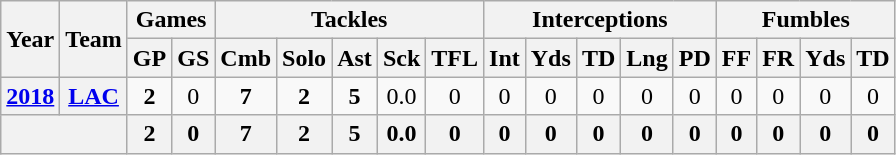<table class="wikitable" style="text-align:center">
<tr>
<th rowspan="2">Year</th>
<th rowspan="2">Team</th>
<th colspan="2">Games</th>
<th colspan="5">Tackles</th>
<th colspan="5">Interceptions</th>
<th colspan="4">Fumbles</th>
</tr>
<tr>
<th>GP</th>
<th>GS</th>
<th>Cmb</th>
<th>Solo</th>
<th>Ast</th>
<th>Sck</th>
<th>TFL</th>
<th>Int</th>
<th>Yds</th>
<th>TD</th>
<th>Lng</th>
<th>PD</th>
<th>FF</th>
<th>FR</th>
<th>Yds</th>
<th>TD</th>
</tr>
<tr>
<th><a href='#'>2018</a></th>
<th><a href='#'>LAC</a></th>
<td><strong>2</strong></td>
<td>0</td>
<td><strong>7</strong></td>
<td><strong>2</strong></td>
<td><strong>5</strong></td>
<td>0.0</td>
<td>0</td>
<td>0</td>
<td>0</td>
<td>0</td>
<td>0</td>
<td>0</td>
<td>0</td>
<td>0</td>
<td>0</td>
<td>0</td>
</tr>
<tr>
<th colspan="2"></th>
<th>2</th>
<th>0</th>
<th>7</th>
<th>2</th>
<th>5</th>
<th>0.0</th>
<th>0</th>
<th>0</th>
<th>0</th>
<th>0</th>
<th>0</th>
<th>0</th>
<th>0</th>
<th>0</th>
<th>0</th>
<th>0</th>
</tr>
</table>
